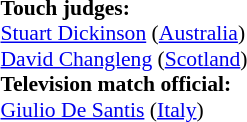<table width=100% style="font-size: 90%">
<tr>
<td><br><strong>Touch judges:</strong>
<br><a href='#'>Stuart Dickinson</a> (<a href='#'>Australia</a>)
<br><a href='#'>David Changleng</a> (<a href='#'>Scotland</a>)
<br><strong>Television match official:</strong>
<br><a href='#'>Giulio De Santis</a> (<a href='#'>Italy</a>)</td>
</tr>
</table>
